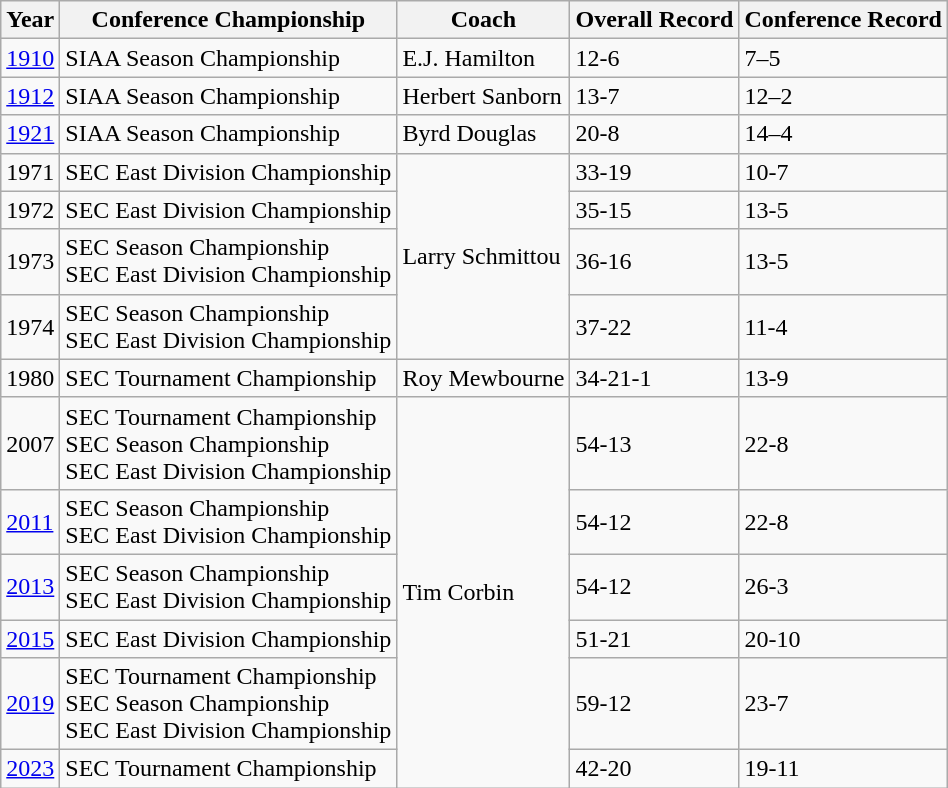<table class="wikitable">
<tr>
<th>Year</th>
<th>Conference Championship</th>
<th>Coach</th>
<th>Overall Record</th>
<th>Conference Record</th>
</tr>
<tr>
<td><a href='#'>1910</a></td>
<td>SIAA Season Championship</td>
<td>E.J. Hamilton</td>
<td>12-6</td>
<td>7–5</td>
</tr>
<tr>
<td><a href='#'>1912</a></td>
<td>SIAA Season Championship</td>
<td>Herbert Sanborn</td>
<td>13-7</td>
<td>12–2</td>
</tr>
<tr>
<td><a href='#'>1921</a></td>
<td>SIAA Season Championship</td>
<td>Byrd Douglas</td>
<td>20-8</td>
<td>14–4</td>
</tr>
<tr>
<td>1971</td>
<td>SEC East Division Championship</td>
<td rowspan="4">Larry Schmittou</td>
<td>33-19</td>
<td>10-7</td>
</tr>
<tr>
<td>1972</td>
<td>SEC East Division Championship</td>
<td>35-15</td>
<td>13-5</td>
</tr>
<tr>
<td>1973</td>
<td>SEC Season Championship<br>SEC East Division Championship</td>
<td>36-16</td>
<td>13-5</td>
</tr>
<tr>
<td>1974</td>
<td>SEC Season Championship<br>SEC East Division Championship</td>
<td>37-22</td>
<td>11-4</td>
</tr>
<tr>
<td>1980</td>
<td>SEC Tournament Championship</td>
<td>Roy Mewbourne</td>
<td>34-21-1</td>
<td>13-9</td>
</tr>
<tr>
<td>2007</td>
<td>SEC Tournament Championship<br>SEC Season Championship<br>SEC East Division Championship</td>
<td rowspan="6">Tim Corbin</td>
<td>54-13</td>
<td>22-8</td>
</tr>
<tr>
<td><a href='#'>2011</a></td>
<td>SEC Season Championship<br>SEC East Division Championship</td>
<td>54-12</td>
<td>22-8</td>
</tr>
<tr>
<td><a href='#'>2013</a></td>
<td>SEC Season Championship<br>SEC East Division Championship</td>
<td>54-12</td>
<td>26-3</td>
</tr>
<tr>
<td><a href='#'>2015</a></td>
<td>SEC East Division Championship</td>
<td>51-21</td>
<td>20-10</td>
</tr>
<tr>
<td><a href='#'>2019</a></td>
<td>SEC Tournament Championship<br>SEC Season Championship<br>SEC East Division Championship</td>
<td>59-12</td>
<td>23-7</td>
</tr>
<tr>
<td><a href='#'>2023</a></td>
<td>SEC Tournament Championship</td>
<td>42-20</td>
<td>19-11</td>
</tr>
</table>
